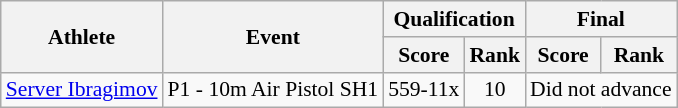<table class="wikitable" style="text-align:center; font-size:90%">
<tr>
<th rowspan="2">Athlete</th>
<th rowspan="2">Event</th>
<th colspan="2">Qualification</th>
<th colspan="2">Final</th>
</tr>
<tr>
<th>Score</th>
<th>Rank</th>
<th>Score</th>
<th>Rank</th>
</tr>
<tr>
<td><a href='#'>Server Ibragimov</a></td>
<td>P1 - 10m Air Pistol SH1</td>
<td>559-11x</td>
<td>10</td>
<td colspan="2">Did not advance</td>
</tr>
</table>
